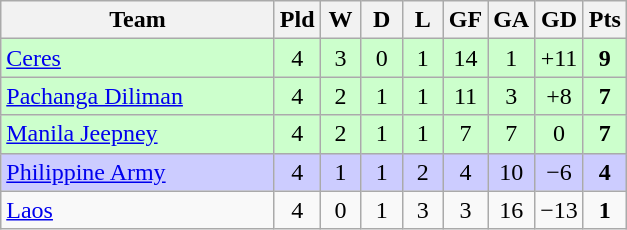<table class="wikitable" style="text-align: center;">
<tr>
<th width="175">Team</th>
<th width="20">Pld</th>
<th width="20">W</th>
<th width="20">D</th>
<th width="20">L</th>
<th width="20">GF</th>
<th width="20">GA</th>
<th width="20">GD</th>
<th width="20">Pts</th>
</tr>
<tr bgcolor=#ccffcc>
<td style="text-align:left;"><a href='#'>Ceres</a></td>
<td>4</td>
<td>3</td>
<td>0</td>
<td>1</td>
<td>14</td>
<td>1</td>
<td>+11</td>
<td><strong>9</strong></td>
</tr>
<tr bgcolor=#ccffcc>
<td style="text-align:left;"><a href='#'>Pachanga Diliman</a></td>
<td>4</td>
<td>2</td>
<td>1</td>
<td>1</td>
<td>11</td>
<td>3</td>
<td>+8</td>
<td><strong>7</strong></td>
</tr>
<tr bgcolor=#ccffcc>
<td style="text-align:left;"><a href='#'>Manila Jeepney</a></td>
<td>4</td>
<td>2</td>
<td>1</td>
<td>1</td>
<td>7</td>
<td>7</td>
<td>0</td>
<td><strong>7</strong></td>
</tr>
<tr bgcolor=#ccccff>
<td style="text-align:left;"><a href='#'>Philippine Army</a></td>
<td>4</td>
<td>1</td>
<td>1</td>
<td>2</td>
<td>4</td>
<td>10</td>
<td>−6</td>
<td><strong>4</strong></td>
</tr>
<tr>
<td style="text-align:left;"><a href='#'>Laos</a></td>
<td>4</td>
<td>0</td>
<td>1</td>
<td>3</td>
<td>3</td>
<td>16</td>
<td>−13</td>
<td><strong>1</strong></td>
</tr>
</table>
